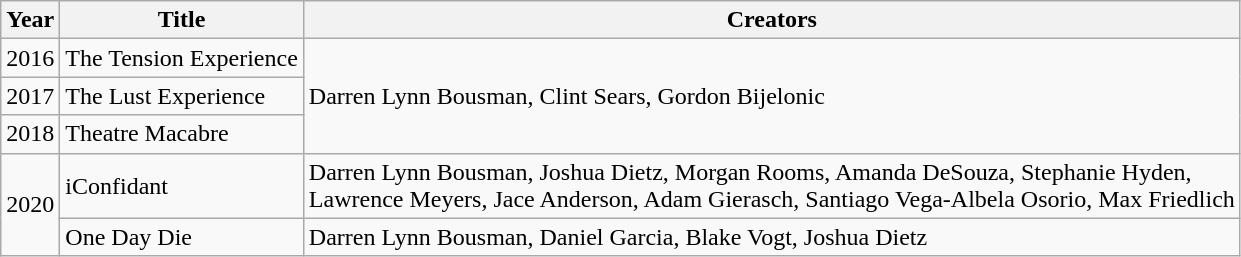<table class="wikitable">
<tr>
<th>Year</th>
<th>Title</th>
<th>Creators</th>
</tr>
<tr>
<td>2016</td>
<td>The Tension Experience</td>
<td rowspan=3>Darren Lynn Bousman, Clint Sears, Gordon Bijelonic</td>
</tr>
<tr>
<td>2017</td>
<td>The Lust Experience</td>
</tr>
<tr>
<td>2018</td>
<td>Theatre Macabre</td>
</tr>
<tr>
<td rowspan=2>2020</td>
<td>iConfidant</td>
<td>Darren Lynn Bousman, Joshua Dietz, Morgan Rooms, Amanda DeSouza, Stephanie Hyden,<br>Lawrence Meyers, Jace Anderson, Adam Gierasch, Santiago Vega-Albela Osorio, Max Friedlich</td>
</tr>
<tr>
<td>One Day Die</td>
<td>Darren Lynn Bousman, Daniel Garcia, Blake Vogt, Joshua Dietz</td>
</tr>
</table>
